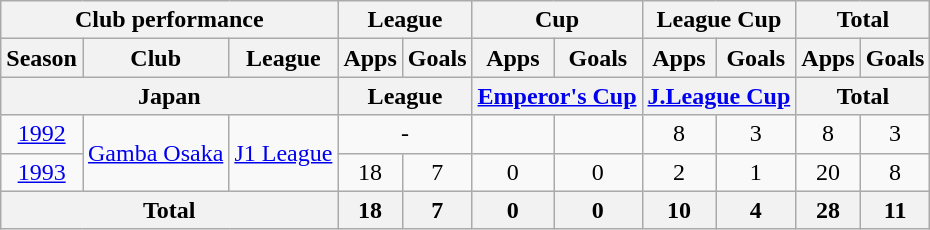<table class="wikitable" style="text-align:center;">
<tr>
<th colspan=3>Club performance</th>
<th colspan=2>League</th>
<th colspan=2>Cup</th>
<th colspan=2>League Cup</th>
<th colspan=2>Total</th>
</tr>
<tr>
<th>Season</th>
<th>Club</th>
<th>League</th>
<th>Apps</th>
<th>Goals</th>
<th>Apps</th>
<th>Goals</th>
<th>Apps</th>
<th>Goals</th>
<th>Apps</th>
<th>Goals</th>
</tr>
<tr>
<th colspan=3>Japan</th>
<th colspan=2>League</th>
<th colspan=2><a href='#'>Emperor's Cup</a></th>
<th colspan=2><a href='#'>J.League Cup</a></th>
<th colspan=2>Total</th>
</tr>
<tr>
<td><a href='#'>1992</a></td>
<td rowspan="2"><a href='#'>Gamba Osaka</a></td>
<td rowspan="2"><a href='#'>J1 League</a></td>
<td colspan="2">-</td>
<td></td>
<td></td>
<td>8</td>
<td>3</td>
<td>8</td>
<td>3</td>
</tr>
<tr>
<td><a href='#'>1993</a></td>
<td>18</td>
<td>7</td>
<td>0</td>
<td>0</td>
<td>2</td>
<td>1</td>
<td>20</td>
<td>8</td>
</tr>
<tr>
<th colspan=3>Total</th>
<th>18</th>
<th>7</th>
<th>0</th>
<th>0</th>
<th>10</th>
<th>4</th>
<th>28</th>
<th>11</th>
</tr>
</table>
